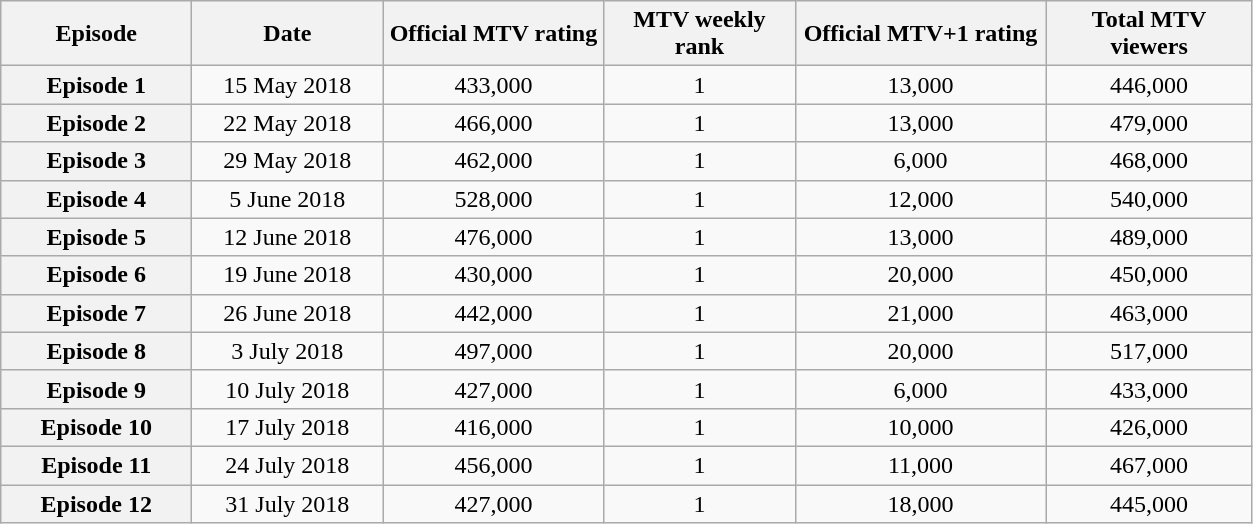<table class="wikitable sortable" style="text-align:center">
<tr>
<th scope="col" style="width:120px;">Episode</th>
<th scope="col" style="width:120px;">Date</th>
<th scope="col" style="width:140px;">Official MTV rating</th>
<th scope="col" style="width:120px;">MTV weekly rank</th>
<th scope="col" style="width:160px;">Official MTV+1 rating</th>
<th scope="col" style="width:130px;">Total MTV viewers</th>
</tr>
<tr>
<th scope="row">Episode 1</th>
<td>15 May 2018</td>
<td>433,000</td>
<td>1</td>
<td>13,000</td>
<td>446,000</td>
</tr>
<tr>
<th scope="row">Episode 2</th>
<td>22 May 2018</td>
<td>466,000</td>
<td>1</td>
<td>13,000</td>
<td>479,000</td>
</tr>
<tr>
<th scope="row">Episode 3</th>
<td>29 May 2018</td>
<td>462,000</td>
<td>1</td>
<td>6,000</td>
<td>468,000</td>
</tr>
<tr>
<th scope="row">Episode 4</th>
<td>5 June 2018</td>
<td>528,000</td>
<td>1</td>
<td>12,000</td>
<td>540,000</td>
</tr>
<tr>
<th scope="row">Episode 5</th>
<td>12 June 2018</td>
<td>476,000</td>
<td>1</td>
<td>13,000</td>
<td>489,000</td>
</tr>
<tr>
<th scope="row">Episode 6</th>
<td>19 June 2018</td>
<td>430,000</td>
<td>1</td>
<td>20,000</td>
<td>450,000</td>
</tr>
<tr>
<th scope="row">Episode 7</th>
<td>26 June 2018</td>
<td>442,000</td>
<td>1</td>
<td>21,000</td>
<td>463,000</td>
</tr>
<tr>
<th scope="row">Episode 8</th>
<td>3 July 2018</td>
<td>497,000</td>
<td>1</td>
<td>20,000</td>
<td>517,000</td>
</tr>
<tr>
<th scope="row">Episode 9</th>
<td>10 July 2018</td>
<td>427,000</td>
<td>1</td>
<td>6,000</td>
<td>433,000</td>
</tr>
<tr>
<th scope="row">Episode 10</th>
<td>17 July 2018</td>
<td>416,000</td>
<td>1</td>
<td>10,000</td>
<td>426,000</td>
</tr>
<tr>
<th scope="row">Episode 11</th>
<td>24 July 2018</td>
<td>456,000</td>
<td>1</td>
<td>11,000</td>
<td>467,000</td>
</tr>
<tr>
<th scope="row">Episode 12</th>
<td>31 July 2018</td>
<td>427,000</td>
<td>1</td>
<td>18,000</td>
<td>445,000</td>
</tr>
</table>
